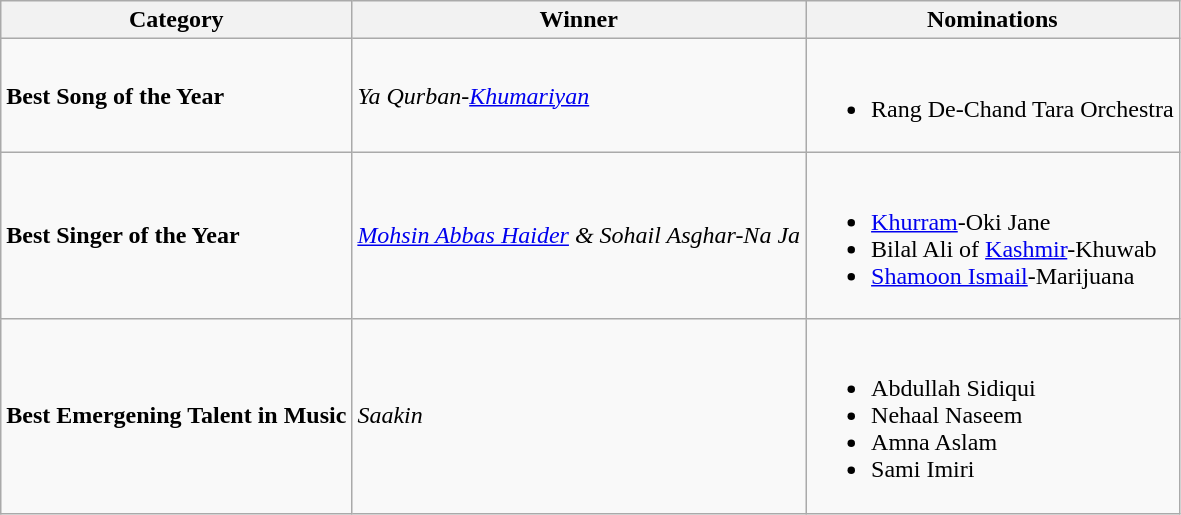<table class="wikitable style">
<tr>
<th>Category</th>
<th>Winner</th>
<th>Nominations</th>
</tr>
<tr>
<td><strong>Best Song of the Year</strong></td>
<td><em>Ya Qurban-<a href='#'>Khumariyan</a></em></td>
<td><br><ul><li>Rang De-Chand Tara Orchestra</li></ul></td>
</tr>
<tr>
<td><strong>Best Singer of the Year</strong></td>
<td><em><a href='#'>Mohsin Abbas Haider</a> & Sohail Asghar-Na Ja</em></td>
<td><br><ul><li><a href='#'>Khurram</a>-Oki Jane</li><li>Bilal Ali of <a href='#'>Kashmir</a>-Khuwab</li><li><a href='#'>Shamoon Ismail</a>-Marijuana</li></ul></td>
</tr>
<tr>
<td><strong>Best Emergening Talent in Music</strong></td>
<td><em>Saakin</em></td>
<td><br><ul><li>Abdullah Sidiqui</li><li>Nehaal Naseem</li><li>Amna Aslam</li><li>Sami Imiri</li></ul></td>
</tr>
</table>
